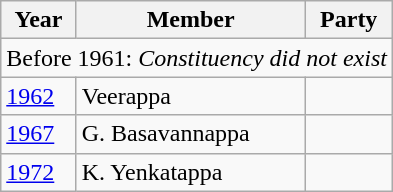<table class="wikitable sortable">
<tr>
<th>Year</th>
<th>Member</th>
<th colspan="2">Party</th>
</tr>
<tr>
<td colspan=4>Before 1961: <em>Constituency did not exist</em></td>
</tr>
<tr>
<td><a href='#'>1962</a></td>
<td>Veerappa</td>
<td></td>
</tr>
<tr>
<td><a href='#'>1967</a></td>
<td>G. Basavannappa</td>
<td></td>
</tr>
<tr>
<td><a href='#'>1972</a></td>
<td>K. Yenkatappa</td>
<td></td>
</tr>
</table>
